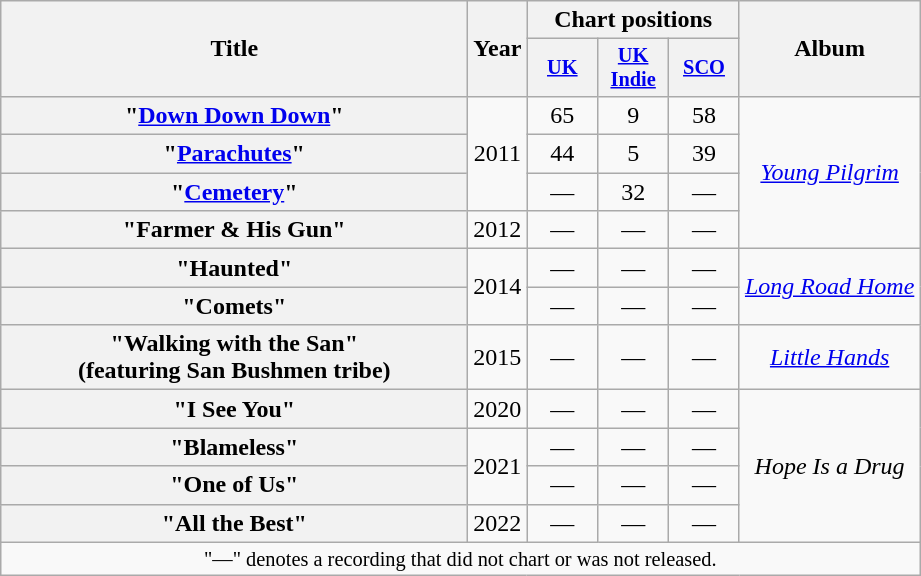<table class="wikitable plainrowheaders" style="text-align:center;">
<tr>
<th scope="col" rowspan="2" style="width:19em;">Title</th>
<th scope="col" rowspan="2" style="width:1em;">Year</th>
<th scope="col" colspan="3">Chart positions</th>
<th scope="col" rowspan="2">Album</th>
</tr>
<tr>
<th scope="col" style="width:3em;font-size:85%;"><a href='#'>UK</a><br></th>
<th scope="col" style="width:3em;font-size:85%;"><a href='#'>UK<br>Indie</a><br></th>
<th scope="col" style="width:3em;font-size:85%;"><a href='#'>SCO</a><br></th>
</tr>
<tr>
<th scope="row">"<a href='#'>Down Down Down</a>"</th>
<td rowspan="3">2011</td>
<td>65</td>
<td>9</td>
<td>58</td>
<td rowspan="4"><em><a href='#'>Young Pilgrim</a></em></td>
</tr>
<tr>
<th scope="row">"<a href='#'>Parachutes</a>"</th>
<td>44</td>
<td>5</td>
<td>39</td>
</tr>
<tr>
<th scope="row">"<a href='#'>Cemetery</a>"</th>
<td>—</td>
<td>32</td>
<td>—</td>
</tr>
<tr>
<th scope="row">"Farmer & His Gun"</th>
<td>2012</td>
<td>—</td>
<td>—</td>
<td>—</td>
</tr>
<tr>
<th scope="row">"Haunted"</th>
<td rowspan="2">2014</td>
<td>—</td>
<td>—</td>
<td>—</td>
<td rowspan="2"><em><a href='#'>Long Road Home</a></em></td>
</tr>
<tr>
<th scope="row">"Comets"</th>
<td>—</td>
<td>—</td>
<td>—</td>
</tr>
<tr>
<th scope="row">"Walking with the San"<br><span>(featuring San Bushmen tribe)</span></th>
<td>2015</td>
<td>—</td>
<td>—</td>
<td>—</td>
<td><em><a href='#'>Little Hands</a></em></td>
</tr>
<tr>
<th scope="row">"I See You"</th>
<td>2020</td>
<td>—</td>
<td>—</td>
<td>—</td>
<td rowspan="4"><em>Hope Is a Drug</em></td>
</tr>
<tr>
<th scope="row">"Blameless"</th>
<td rowspan="2">2021</td>
<td>—</td>
<td>—</td>
<td>—</td>
</tr>
<tr>
<th scope="row">"One of Us"</th>
<td>—</td>
<td>—</td>
<td>—</td>
</tr>
<tr>
<th scope="row">"All the Best"</th>
<td rowspan="1">2022</td>
<td>—</td>
<td>—</td>
<td>—</td>
</tr>
<tr>
<td colspan="20" style="text-align:center; font-size:85%;">"—" denotes a recording that did not chart or was not released.</td>
</tr>
</table>
